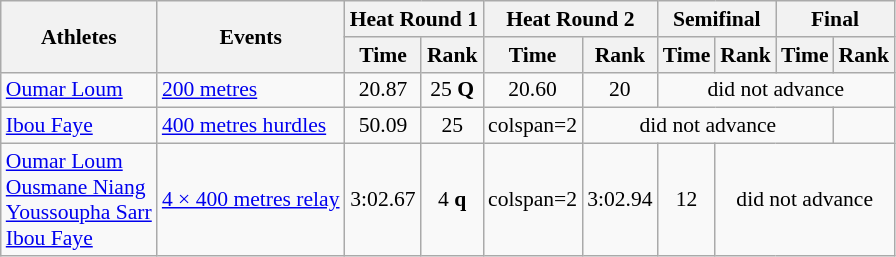<table class=wikitable style=font-size:90%>
<tr>
<th rowspan=2>Athletes</th>
<th rowspan=2>Events</th>
<th colspan=2>Heat Round 1</th>
<th colspan=2>Heat Round 2</th>
<th colspan=2>Semifinal</th>
<th colspan=2>Final</th>
</tr>
<tr>
<th>Time</th>
<th>Rank</th>
<th>Time</th>
<th>Rank</th>
<th>Time</th>
<th>Rank</th>
<th>Time</th>
<th>Rank</th>
</tr>
<tr>
<td><a href='#'>Oumar Loum</a></td>
<td><a href='#'>200 metres</a></td>
<td align=center>20.87</td>
<td align=center>25 <strong>Q</strong></td>
<td align=center>20.60</td>
<td align=center>20</td>
<td align=center colspan=4>did not advance</td>
</tr>
<tr>
<td><a href='#'>Ibou Faye</a></td>
<td><a href='#'>400 metres hurdles</a></td>
<td align=center>50.09</td>
<td align=center>25</td>
<td>colspan=2</td>
<td align=center colspan=4>did not advance</td>
</tr>
<tr>
<td><a href='#'>Oumar Loum</a><br><a href='#'>Ousmane Niang</a><br><a href='#'>Youssoupha Sarr</a><br><a href='#'>Ibou Faye</a></td>
<td><a href='#'>4 × 400 metres relay</a></td>
<td align=center>3:02.67</td>
<td align=center>4 <strong>q</strong></td>
<td>colspan=2</td>
<td align=center>3:02.94</td>
<td align=center>12</td>
<td align=center colspan=4>did not advance</td>
</tr>
</table>
